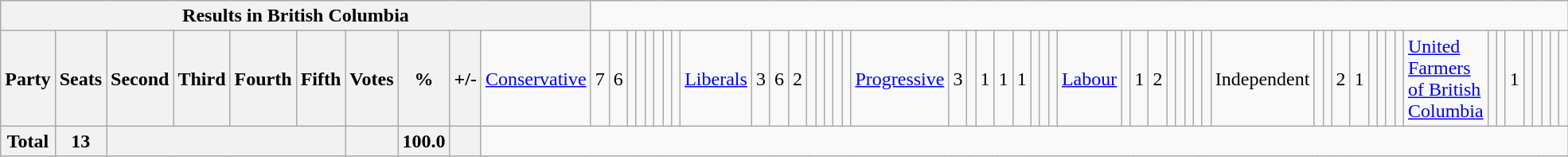<table class="wikitable">
<tr>
<th colspan=11>Results in British Columbia</th>
</tr>
<tr>
<th colspan=2>Party</th>
<th>Seats</th>
<th>Second</th>
<th>Third</th>
<th>Fourth</th>
<th>Fifth</th>
<th>Votes</th>
<th>%</th>
<th>+/-<br></th>
<td><a href='#'>Conservative</a></td>
<td align="right">7</td>
<td align="right">6</td>
<td align="right"></td>
<td align="right"></td>
<td align="right"></td>
<td align="right"></td>
<td align="right"></td>
<td align="right"><br></td>
<td><a href='#'>Liberals</a></td>
<td align="right">3</td>
<td align="right">6</td>
<td align="right">2</td>
<td align="right"></td>
<td align="right"></td>
<td align="right"></td>
<td align="right"></td>
<td align="right"><br></td>
<td><a href='#'>Progressive</a></td>
<td align="right">3</td>
<td align="right"></td>
<td align="right">1</td>
<td align="right">1</td>
<td align="right">1</td>
<td align="right"></td>
<td align="right"></td>
<td align="right"><br></td>
<td><a href='#'>Labour</a></td>
<td align="right"></td>
<td align="right">1</td>
<td align="right">2</td>
<td align="right"></td>
<td align="right"></td>
<td align="right"></td>
<td align="right"></td>
<td align="right"><br></td>
<td>Independent</td>
<td align="right"></td>
<td align="right"></td>
<td align="right">2</td>
<td align="right">1</td>
<td align="right"></td>
<td align="right"></td>
<td align="right"></td>
<td align="right"><br></td>
<td><a href='#'>United Farmers of British Columbia</a></td>
<td align="right"></td>
<td align="right"></td>
<td align="right">1</td>
<td align="right"></td>
<td align="right"></td>
<td align="right"></td>
<td align="right"></td>
<td align="right"></td>
</tr>
<tr>
<th colspan="2">Total</th>
<th>13</th>
<th colspan="4"></th>
<th></th>
<th>100.0</th>
<th></th>
</tr>
</table>
